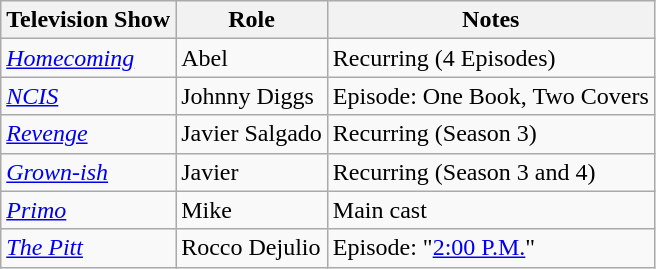<table class="wikitable">
<tr>
<th>Television Show</th>
<th>Role</th>
<th>Notes</th>
</tr>
<tr>
<td><em><a href='#'>Homecoming</a></em></td>
<td>Abel</td>
<td>Recurring (4 Episodes)</td>
</tr>
<tr>
<td><em><a href='#'>NCIS</a></em></td>
<td>Johnny Diggs</td>
<td>Episode: One Book, Two Covers</td>
</tr>
<tr>
<td><em><a href='#'>Revenge</a></em></td>
<td>Javier Salgado</td>
<td>Recurring (Season 3)</td>
</tr>
<tr>
<td><em><a href='#'>Grown-ish</a></em></td>
<td>Javier</td>
<td>Recurring (Season 3 and 4)</td>
</tr>
<tr>
<td><em><a href='#'>Primo</a></em></td>
<td>Mike</td>
<td>Main cast</td>
</tr>
<tr>
<td><em><a href='#'>The Pitt</a></em></td>
<td>Rocco Dejulio</td>
<td>Episode: "<a href='#'>2:00 P.M.</a>"</td>
</tr>
</table>
